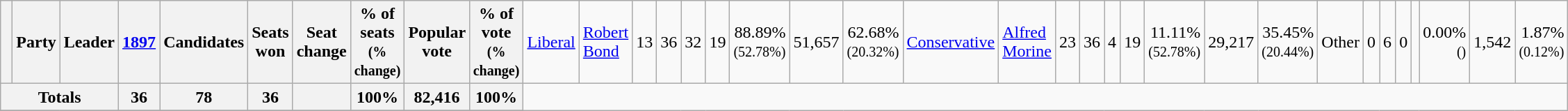<table class="wikitable">
<tr>
<th> </th>
<th>Party</th>
<th>Leader</th>
<th><a href='#'>1897</a></th>
<th>Candidates</th>
<th>Seats won</th>
<th>Seat change</th>
<th>% of seats<br><small>(% change)</small></th>
<th>Popular vote</th>
<th>% of vote<br><small>(% change)</small><br></th>
<td><a href='#'>Liberal</a></td>
<td><a href='#'>Robert Bond</a></td>
<td align=right>13</td>
<td align=right>36</td>
<td align=right>32</td>
<td align=right>19</td>
<td align=right>88.89%<br><small>(52.78%)</small></td>
<td align=right>51,657</td>
<td align=right >62.68%<br><small>(20.32%)</small><br></td>
<td><a href='#'>Conservative</a></td>
<td><a href='#'>Alfred Morine</a></td>
<td align=right>23</td>
<td align=right>36</td>
<td align=right>4</td>
<td align=right>19</td>
<td align=right>11.11%<br><small>(52.78%)</small></td>
<td align=right>29,217</td>
<td align=right >35.45%<br><small>(20.44%)</small><br></td>
<td colspan="2">Other</td>
<td align=right>0</td>
<td align=right>6</td>
<td align=right>0</td>
<td align=right></td>
<td align=right>0.00%<br><small>()</small></td>
<td align=right>1,542</td>
<td align=right >1.87%<br><small>(0.12%)</small></td>
</tr>
<tr>
<th colspan="3">Totals</th>
<th align=right>36</th>
<th align=right>78</th>
<th align=right>36</th>
<th align=right></th>
<th align=right>100%</th>
<th align=right>82,416</th>
<th align=right>100%</th>
</tr>
<tr>
</tr>
</table>
